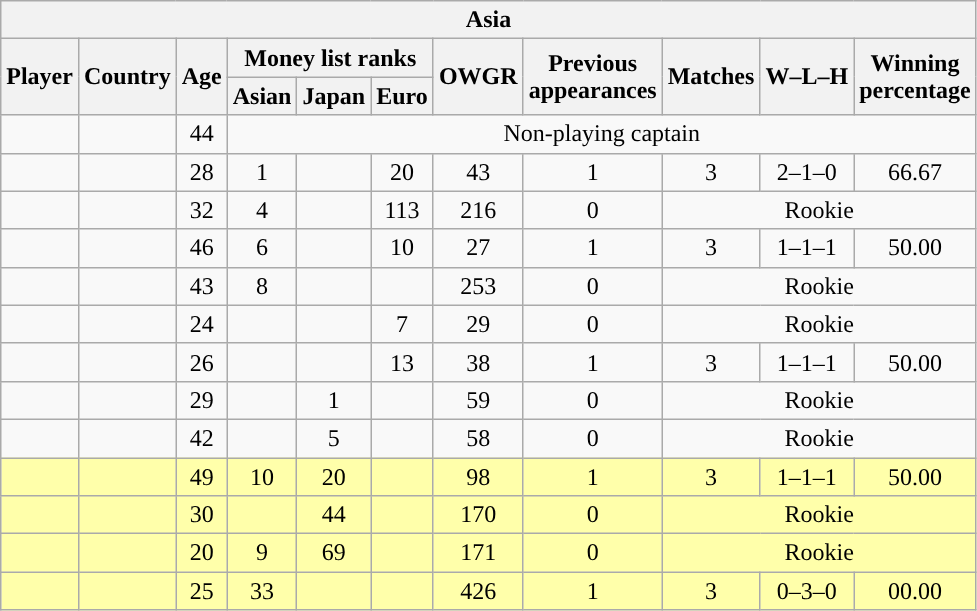<table class="wikitable sortable" style="text-align:center">
<tr>
<th colspan=11>Asia</th>
</tr>
<tr>
<th rowspan=2>Player</th>
<th rowspan=2>Country</th>
<th rowspan=2 data-sort-type="number">Age</th>
<th colspan=3>Money list ranks</th>
<th rowspan=2 data-sort-type="number">OWGR</th>
<th rowspan=2 data-sort-type="number">Previous<br>appearances</th>
<th rowspan=2 data-sort-type="number">Matches</th>
<th rowspan=2 data-sort-type="number">W–L–H</th>
<th rowspan=2 data-sort-type="number">Winning<br>percentage</th>
</tr>
<tr>
<th data-sort-type="number">Asian</th>
<th data-sort-type="number">Japan</th>
<th data-sort-type="number">Euro</th>
</tr>
<tr>
<td align=left></td>
<td align=left></td>
<td>44</td>
<td colspan=8>Non-playing captain</td>
</tr>
<tr>
<td align=left></td>
<td align=left></td>
<td>28</td>
<td>1</td>
<td></td>
<td>20</td>
<td>43</td>
<td>1</td>
<td>3</td>
<td>2–1–0</td>
<td>66.67</td>
</tr>
<tr>
<td align=left></td>
<td align=left></td>
<td>32</td>
<td>4</td>
<td></td>
<td>113</td>
<td>216</td>
<td>0</td>
<td colspan=3>Rookie</td>
</tr>
<tr>
<td align=left></td>
<td align=left></td>
<td>46</td>
<td>6</td>
<td></td>
<td>10</td>
<td>27</td>
<td>1</td>
<td>3</td>
<td>1–1–1</td>
<td>50.00</td>
</tr>
<tr>
<td align=left></td>
<td align=left></td>
<td>43</td>
<td>8</td>
<td></td>
<td></td>
<td>253</td>
<td>0</td>
<td colspan=3>Rookie</td>
</tr>
<tr>
<td align=left></td>
<td align=left></td>
<td>24</td>
<td></td>
<td></td>
<td>7</td>
<td>29</td>
<td>0</td>
<td colspan=3>Rookie</td>
</tr>
<tr>
<td align=left></td>
<td align=left></td>
<td>26</td>
<td></td>
<td></td>
<td>13</td>
<td>38</td>
<td>1</td>
<td>3</td>
<td>1–1–1</td>
<td>50.00</td>
</tr>
<tr>
<td align=left></td>
<td align=left></td>
<td>29</td>
<td></td>
<td>1</td>
<td></td>
<td>59</td>
<td>0</td>
<td colspan=3>Rookie</td>
</tr>
<tr>
<td align=left></td>
<td align=left></td>
<td>42</td>
<td></td>
<td>5</td>
<td></td>
<td>58</td>
<td>0</td>
<td colspan=3>Rookie</td>
</tr>
<tr style="background:#ffa;">
<td align=left></td>
<td align=left></td>
<td>49</td>
<td>10</td>
<td>20</td>
<td></td>
<td>98</td>
<td>1</td>
<td>3</td>
<td>1–1–1</td>
<td>50.00</td>
</tr>
<tr style="background:#ffa;">
<td align=left></td>
<td align=left></td>
<td>30</td>
<td></td>
<td>44</td>
<td></td>
<td>170</td>
<td>0</td>
<td colspan=3>Rookie</td>
</tr>
<tr style="background:#ffa;">
<td align=left></td>
<td align=left></td>
<td>20</td>
<td>9</td>
<td>69</td>
<td></td>
<td>171</td>
<td>0</td>
<td colspan=3>Rookie</td>
</tr>
<tr style="background:#ffa;">
<td align=left></td>
<td align=left></td>
<td>25</td>
<td>33</td>
<td></td>
<td></td>
<td>426</td>
<td>1</td>
<td>3</td>
<td>0–3–0</td>
<td>00.00</td>
</tr>
</table>
